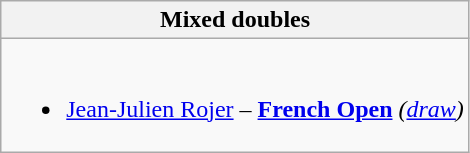<table class="wikitable collapsible collapsed">
<tr>
<th><strong>Mixed doubles</strong></th>
</tr>
<tr>
<td><br><ul><li> <a href='#'>Jean-Julien Rojer</a> – <strong><a href='#'>French Open</a></strong> <em>(<a href='#'>draw</a>)</em></li></ul></td>
</tr>
</table>
